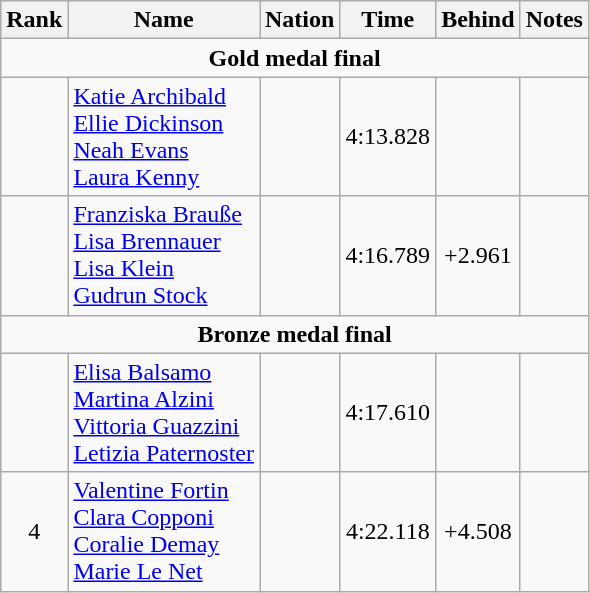<table class="wikitable" style="text-align:center">
<tr>
<th>Rank</th>
<th>Name</th>
<th>Nation</th>
<th>Time</th>
<th>Behind</th>
<th>Notes</th>
</tr>
<tr>
<td colspan=6><strong>Gold medal final</strong></td>
</tr>
<tr>
<td></td>
<td align=left><a href='#'>Katie Archibald</a><br><a href='#'>Ellie Dickinson</a><br><a href='#'>Neah Evans</a><br><a href='#'>Laura Kenny</a></td>
<td align=left></td>
<td>4:13.828</td>
<td></td>
<td></td>
</tr>
<tr>
<td></td>
<td align=left><a href='#'>Franziska Brauße</a><br><a href='#'>Lisa Brennauer</a><br><a href='#'>Lisa Klein</a><br><a href='#'>Gudrun Stock</a></td>
<td align=left></td>
<td>4:16.789</td>
<td>+2.961</td>
<td></td>
</tr>
<tr>
<td colspan=6><strong>Bronze medal final</strong></td>
</tr>
<tr>
<td></td>
<td align=left><a href='#'>Elisa Balsamo</a><br><a href='#'>Martina Alzini</a><br><a href='#'>Vittoria Guazzini</a><br><a href='#'>Letizia Paternoster</a></td>
<td align=left></td>
<td>4:17.610</td>
<td></td>
<td></td>
</tr>
<tr>
<td>4</td>
<td align=left><a href='#'>Valentine Fortin</a><br><a href='#'>Clara Copponi</a><br><a href='#'>Coralie Demay</a><br><a href='#'>Marie Le Net</a></td>
<td align=left></td>
<td>4:22.118</td>
<td>+4.508</td>
<td></td>
</tr>
</table>
